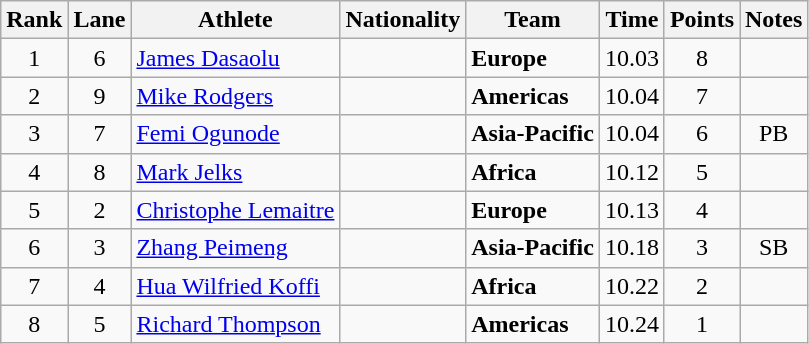<table class="wikitable sortable" style="text-align:center">
<tr>
<th>Rank</th>
<th>Lane</th>
<th>Athlete</th>
<th>Nationality</th>
<th>Team</th>
<th>Time</th>
<th>Points</th>
<th>Notes</th>
</tr>
<tr>
<td>1</td>
<td>6</td>
<td align="left"><a href='#'>James Dasaolu</a></td>
<td align=left></td>
<td align=left><strong>Europe</strong></td>
<td>10.03</td>
<td>8</td>
<td></td>
</tr>
<tr>
<td>2</td>
<td>9</td>
<td align="left"><a href='#'>Mike Rodgers</a></td>
<td align=left></td>
<td align=left><strong>Americas</strong></td>
<td>10.04</td>
<td>7</td>
<td></td>
</tr>
<tr>
<td>3</td>
<td>7</td>
<td align="left"><a href='#'>Femi Ogunode</a></td>
<td align=left></td>
<td align=left><strong>Asia-Pacific</strong></td>
<td>10.04</td>
<td>6</td>
<td>PB</td>
</tr>
<tr>
<td>4</td>
<td>8</td>
<td align="left"><a href='#'>Mark Jelks</a></td>
<td align=left></td>
<td align=left><strong>Africa</strong></td>
<td>10.12</td>
<td>5</td>
<td></td>
</tr>
<tr>
<td>5</td>
<td>2</td>
<td align="left"><a href='#'>Christophe Lemaitre</a></td>
<td align=left></td>
<td align=left><strong>Europe</strong></td>
<td>10.13</td>
<td>4</td>
<td></td>
</tr>
<tr>
<td>6</td>
<td>3</td>
<td align="left"><a href='#'>Zhang Peimeng</a></td>
<td align=left></td>
<td align=left><strong>Asia-Pacific</strong></td>
<td>10.18</td>
<td>3</td>
<td>SB</td>
</tr>
<tr>
<td>7</td>
<td>4</td>
<td align="left"><a href='#'>Hua Wilfried Koffi</a></td>
<td align=left></td>
<td align=left><strong>Africa</strong></td>
<td>10.22</td>
<td>2</td>
<td></td>
</tr>
<tr>
<td>8</td>
<td>5</td>
<td align="left"><a href='#'>Richard Thompson</a></td>
<td align=left></td>
<td align=left><strong>Americas</strong></td>
<td>10.24</td>
<td>1</td>
<td></td>
</tr>
</table>
